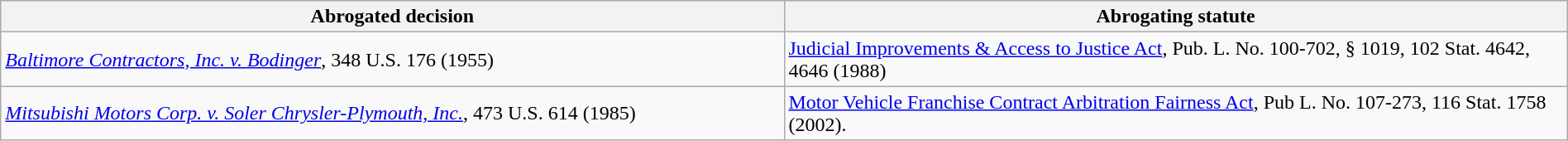<table class="wikitable" style="width:100%; margin:auto;">
<tr>
<th style="width:50%;">Abrogated decision</th>
<th style="width:50%;">Abrogating statute</th>
</tr>
<tr>
<td><em><a href='#'>Baltimore Contractors, Inc. v. Bodinger</a></em>, 348 U.S. 176 (1955)</td>
<td><a href='#'>Judicial Improvements & Access to Justice Act</a>, Pub. L. No. 100-702, § 1019, 102 Stat. 4642, 4646 (1988)</td>
</tr>
<tr>
<td><em><a href='#'>Mitsubishi Motors Corp. v. Soler Chrysler-Plymouth, Inc.</a></em>, 473 U.S. 614 (1985)</td>
<td><a href='#'>Motor Vehicle Franchise Contract Arbitration Fairness Act</a>, Pub L. No. 107-273, 116 Stat. 1758 (2002).</td>
</tr>
</table>
